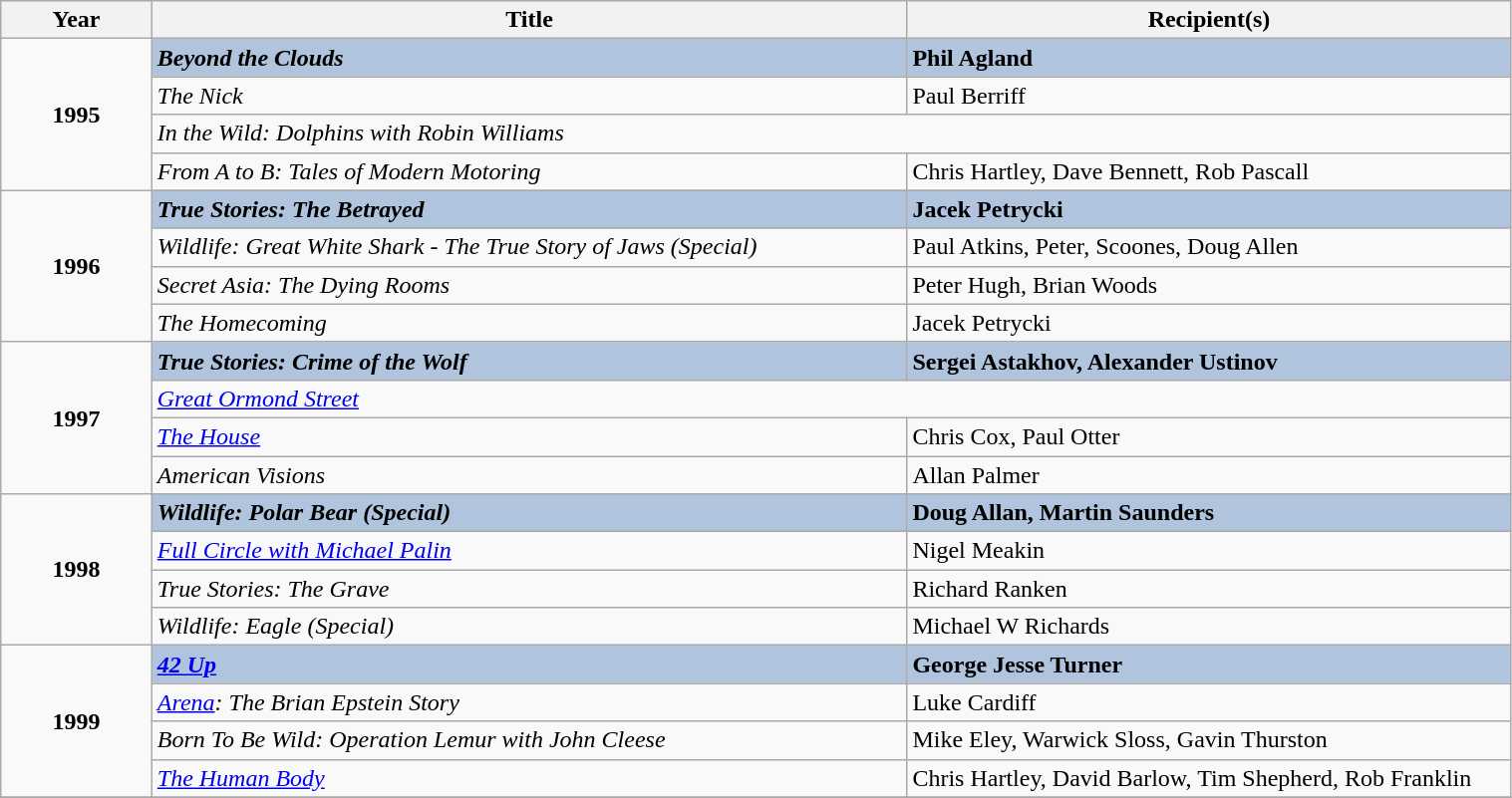<table class="wikitable" width="80%">
<tr>
<th width=5%>Year</th>
<th width=25%><strong>Title</strong></th>
<th width=20%><strong>Recipient(s)</strong></th>
</tr>
<tr>
<td rowspan="4" style="text-align:center;"><strong>1995</strong></td>
<td style="background:#B0C4DE;"><strong><em>Beyond the Clouds</em></strong></td>
<td style="background:#B0C4DE;"><strong>Phil Agland</strong></td>
</tr>
<tr>
<td><em>The Nick</em></td>
<td>Paul Berriff</td>
</tr>
<tr>
<td colspan="2"><em>In the Wild: Dolphins with Robin Williams</em></td>
</tr>
<tr>
<td><em>From A to B: Tales of Modern Motoring</em></td>
<td>Chris Hartley, Dave Bennett, Rob Pascall</td>
</tr>
<tr>
<td rowspan="4" style="text-align:center;"><strong>1996</strong></td>
<td style="background:#B0C4DE;"><strong><em>True Stories: The Betrayed</em></strong></td>
<td style="background:#B0C4DE;"><strong>Jacek Petrycki</strong></td>
</tr>
<tr>
<td><em>Wildlife: Great White Shark - The True Story of Jaws (Special)</em></td>
<td>Paul Atkins, Peter, Scoones, Doug Allen</td>
</tr>
<tr>
<td><em>Secret Asia: The Dying Rooms</em></td>
<td>Peter Hugh, Brian Woods</td>
</tr>
<tr>
<td><em>The Homecoming</em></td>
<td>Jacek Petrycki</td>
</tr>
<tr>
<td rowspan="4" style="text-align:center;"><strong>1997</strong></td>
<td style="background:#B0C4DE;"><strong><em>True Stories: Crime of the Wolf</em></strong></td>
<td style="background:#B0C4DE;"><strong>Sergei Astakhov, Alexander Ustinov</strong></td>
</tr>
<tr>
<td colspan="2"><em><a href='#'>Great Ormond Street</a></em></td>
</tr>
<tr>
<td><em><a href='#'>The House</a></em></td>
<td>Chris Cox, Paul Otter</td>
</tr>
<tr>
<td><em>American Visions</em></td>
<td>Allan Palmer</td>
</tr>
<tr>
<td rowspan="4" style="text-align:center;"><strong>1998</strong></td>
<td style="background:#B0C4DE;"><strong><em>Wildlife: Polar Bear (Special)</em></strong></td>
<td style="background:#B0C4DE;"><strong>Doug Allan, Martin Saunders</strong></td>
</tr>
<tr>
<td><em><a href='#'>Full Circle with Michael Palin</a></em></td>
<td>Nigel Meakin</td>
</tr>
<tr>
<td><em>True Stories: The Grave</em></td>
<td>Richard Ranken</td>
</tr>
<tr>
<td><em>Wildlife: Eagle (Special)</em></td>
<td>Michael W Richards</td>
</tr>
<tr>
<td rowspan="4" style="text-align:center;"><strong>1999</strong></td>
<td style="background:#B0C4DE;"><strong><em><a href='#'>42 Up</a></em></strong></td>
<td style="background:#B0C4DE;"><strong>George Jesse Turner</strong></td>
</tr>
<tr>
<td><em><a href='#'>Arena</a>: The Brian Epstein Story</em></td>
<td>Luke Cardiff</td>
</tr>
<tr>
<td><em>Born To Be Wild: Operation Lemur with John Cleese</em></td>
<td>Mike Eley, Warwick Sloss, Gavin Thurston</td>
</tr>
<tr>
<td><em><a href='#'>The Human Body</a></em></td>
<td>Chris Hartley, David Barlow, Tim Shepherd, Rob Franklin</td>
</tr>
<tr>
</tr>
</table>
